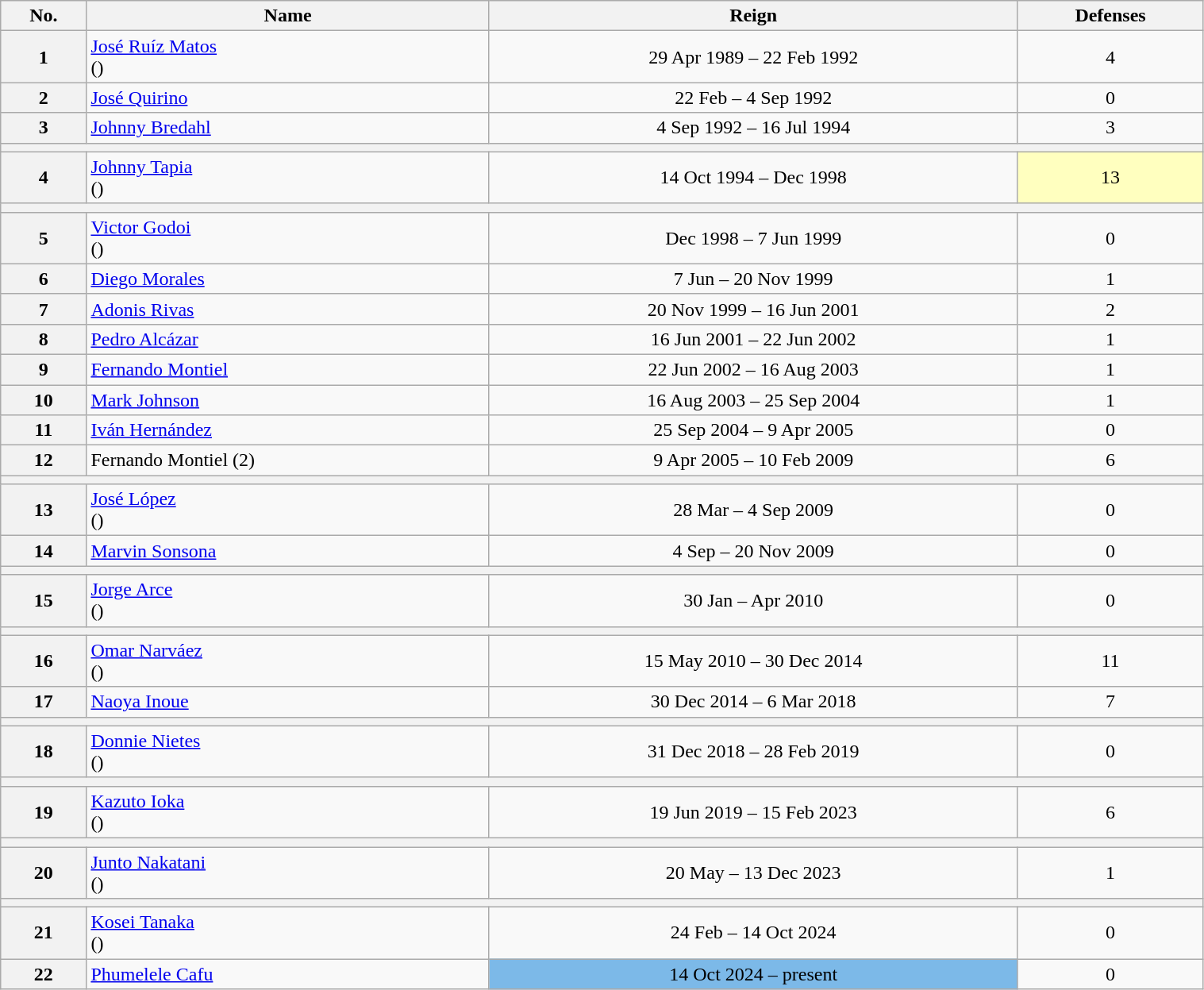<table class="wikitable sortable" style="width:80%;">
<tr>
<th>No.</th>
<th>Name</th>
<th>Reign</th>
<th>Defenses</th>
</tr>
<tr align=center>
<th>1</th>
<td align=left><a href='#'>José Ruíz Matos</a><br>()</td>
<td>29 Apr 1989 – 22 Feb 1992</td>
<td>4</td>
</tr>
<tr align=center>
<th>2</th>
<td align=left><a href='#'>José Quirino</a></td>
<td>22 Feb – 4 Sep 1992</td>
<td>0</td>
</tr>
<tr align=center>
<th>3</th>
<td align=left><a href='#'>Johnny Bredahl</a></td>
<td>4 Sep 1992 – 16 Jul 1994</td>
<td>3</td>
</tr>
<tr align=center>
<th colspan=4></th>
</tr>
<tr align=center>
<th>4</th>
<td align=left><a href='#'>Johnny Tapia</a><br>()</td>
<td>14 Oct 1994 – Dec 1998</td>
<td style="background:#ffffbf;">13</td>
</tr>
<tr align=center>
<th colspan=4></th>
</tr>
<tr align=center>
<th>5</th>
<td align=left><a href='#'>Victor Godoi</a><br>()</td>
<td>Dec 1998 – 7 Jun 1999</td>
<td>0</td>
</tr>
<tr align=center>
<th>6</th>
<td align=left><a href='#'>Diego Morales</a></td>
<td>7 Jun – 20 Nov 1999</td>
<td>1</td>
</tr>
<tr align=center>
<th>7</th>
<td align=left><a href='#'>Adonis Rivas</a></td>
<td>20 Nov 1999 – 16 Jun 2001</td>
<td>2</td>
</tr>
<tr align=center>
<th>8</th>
<td align=left><a href='#'>Pedro Alcázar</a></td>
<td>16 Jun 2001 – 22 Jun 2002</td>
<td>1</td>
</tr>
<tr align=center>
<th>9</th>
<td align=left><a href='#'>Fernando Montiel</a></td>
<td>22 Jun 2002 – 16 Aug 2003</td>
<td>1</td>
</tr>
<tr align=center>
<th>10</th>
<td align=left><a href='#'>Mark Johnson</a></td>
<td>16 Aug 2003 – 25 Sep 2004</td>
<td>1</td>
</tr>
<tr align=center>
<th>11</th>
<td align=left><a href='#'>Iván Hernández</a></td>
<td>25 Sep 2004 – 9 Apr 2005</td>
<td>0</td>
</tr>
<tr align=center>
<th>12</th>
<td align=left>Fernando Montiel (2)</td>
<td>9 Apr 2005 – 10 Feb 2009</td>
<td>6</td>
</tr>
<tr align=center>
<th colspan=4></th>
</tr>
<tr align=center>
<th>13</th>
<td align=left><a href='#'>José López</a><br>()</td>
<td>28 Mar – 4 Sep 2009</td>
<td>0</td>
</tr>
<tr align=center>
<th>14</th>
<td align=left><a href='#'>Marvin Sonsona</a></td>
<td>4 Sep – 20 Nov 2009</td>
<td>0</td>
</tr>
<tr align=center>
<th colspan=4></th>
</tr>
<tr align=center>
<th>15</th>
<td align=left><a href='#'>Jorge Arce</a><br>()</td>
<td>30 Jan – Apr 2010</td>
<td>0</td>
</tr>
<tr align=center>
<th colspan="5"></th>
</tr>
<tr align=center>
<th>16</th>
<td align=left><a href='#'>Omar Narváez</a><br>()</td>
<td>15 May 2010 – 30 Dec 2014</td>
<td>11</td>
</tr>
<tr align=center>
<th>17</th>
<td align=left><a href='#'>Naoya Inoue</a></td>
<td>30 Dec 2014 – 6 Mar 2018</td>
<td>7</td>
</tr>
<tr align=center>
<th colspan="5"></th>
</tr>
<tr align=center>
<th>18</th>
<td align=left><a href='#'>Donnie Nietes</a><br>()</td>
<td>31 Dec 2018 – 28 Feb 2019</td>
<td>0</td>
</tr>
<tr align=center>
<th colspan="5"></th>
</tr>
<tr align=center>
<th>19</th>
<td align=left><a href='#'>Kazuto Ioka</a><br>()</td>
<td>19 Jun 2019 – 15 Feb 2023</td>
<td>6</td>
</tr>
<tr align=center>
<th colspan="5"></th>
</tr>
<tr align=center>
<th>20</th>
<td align=left><a href='#'>Junto Nakatani</a><br>()</td>
<td>20 May – 13 Dec 2023</td>
<td>1</td>
</tr>
<tr align=center>
<th colspan="5"></th>
</tr>
<tr align=center>
<th>21</th>
<td align=left><a href='#'>Kosei Tanaka</a><br>()</td>
<td>24 Feb  – 14 Oct 2024</td>
<td>0</td>
</tr>
<tr align=center>
<th>22</th>
<td align=left><a href='#'>Phumelele Cafu</a></td>
<td style="background:#7CB9E8;">14 Oct 2024 – present</td>
<td>0</td>
</tr>
</table>
